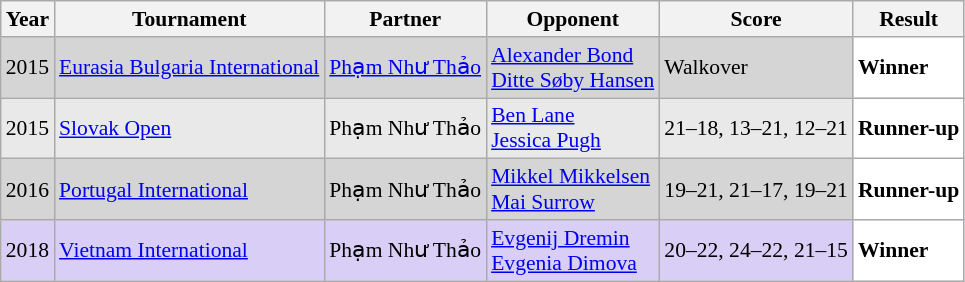<table class="sortable wikitable" style="font-size: 90%;">
<tr>
<th>Year</th>
<th>Tournament</th>
<th>Partner</th>
<th>Opponent</th>
<th>Score</th>
<th>Result</th>
</tr>
<tr style="background:#D5D5D5">
<td align="center">2015</td>
<td align="left"><a href='#'>Eurasia Bulgaria International</a></td>
<td align="left"> <a href='#'>Phạm Như Thảo</a></td>
<td align="left"> <a href='#'>Alexander Bond</a> <br>  <a href='#'>Ditte Søby Hansen</a></td>
<td align="left">Walkover</td>
<td style="text-align:left; background:white"> <strong>Winner</strong></td>
</tr>
<tr style="background:#E9E9E9">
<td align="center">2015</td>
<td align="left"><a href='#'>Slovak Open</a></td>
<td align="left"> Phạm Như Thảo</td>
<td align="left"> <a href='#'>Ben Lane</a> <br>  <a href='#'>Jessica Pugh</a></td>
<td align="left">21–18, 13–21, 12–21</td>
<td style="text-align:left; background:white"> <strong>Runner-up</strong></td>
</tr>
<tr style="background:#D5D5D5">
<td align="center">2016</td>
<td align="left"><a href='#'>Portugal International</a></td>
<td align="left"> Phạm Như Thảo</td>
<td align="left"> <a href='#'>Mikkel Mikkelsen</a> <br>  <a href='#'>Mai Surrow</a></td>
<td align="left">19–21, 21–17, 19–21</td>
<td style="text-align:left; background:white"> <strong>Runner-up</strong></td>
</tr>
<tr style="background:#D8CEF6">
<td align="center">2018</td>
<td align="left"><a href='#'>Vietnam International</a></td>
<td align="left"> Phạm Như Thảo</td>
<td align="left"> <a href='#'>Evgenij Dremin</a> <br>  <a href='#'>Evgenia Dimova</a></td>
<td align="left">20–22, 24–22, 21–15</td>
<td style="text-align:left; background:white"> <strong>Winner</strong></td>
</tr>
</table>
